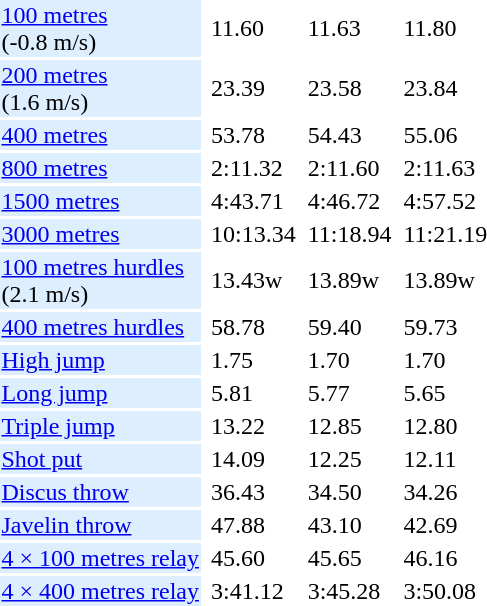<table>
<tr>
<td bgcolor = DDEEFF><a href='#'>100 metres</a> <br> (-0.8 m/s)</td>
<td></td>
<td>11.60</td>
<td></td>
<td>11.63</td>
<td></td>
<td>11.80</td>
</tr>
<tr>
<td bgcolor = DDEEFF><a href='#'>200 metres</a> <br> (1.6 m/s)</td>
<td></td>
<td>23.39</td>
<td></td>
<td>23.58</td>
<td></td>
<td>23.84</td>
</tr>
<tr>
<td bgcolor = DDEEFF><a href='#'>400 metres</a></td>
<td></td>
<td>53.78</td>
<td></td>
<td>54.43</td>
<td></td>
<td>55.06</td>
</tr>
<tr>
<td bgcolor = DDEEFF><a href='#'>800 metres</a></td>
<td></td>
<td>2:11.32</td>
<td></td>
<td>2:11.60</td>
<td></td>
<td>2:11.63</td>
</tr>
<tr>
<td bgcolor = DDEEFF><a href='#'>1500 metres</a></td>
<td></td>
<td>4:43.71</td>
<td></td>
<td>4:46.72</td>
<td></td>
<td>4:57.52</td>
</tr>
<tr>
<td bgcolor = DDEEFF><a href='#'>3000 metres</a></td>
<td></td>
<td>10:13.34</td>
<td></td>
<td>11:18.94</td>
<td></td>
<td>11:21.19</td>
</tr>
<tr>
<td bgcolor = DDEEFF><a href='#'>100 metres hurdles</a> <br> (2.1 m/s)</td>
<td></td>
<td>13.43w</td>
<td></td>
<td>13.89w</td>
<td></td>
<td>13.89w</td>
</tr>
<tr>
<td bgcolor = DDEEFF><a href='#'>400 metres hurdles</a></td>
<td></td>
<td>58.78</td>
<td></td>
<td>59.40</td>
<td></td>
<td>59.73</td>
</tr>
<tr>
<td bgcolor = DDEEFF><a href='#'>High jump</a></td>
<td></td>
<td>1.75</td>
<td></td>
<td>1.70</td>
<td></td>
<td>1.70</td>
</tr>
<tr>
<td bgcolor = DDEEFF><a href='#'>Long jump</a></td>
<td></td>
<td>5.81</td>
<td></td>
<td>5.77</td>
<td></td>
<td>5.65</td>
</tr>
<tr>
<td bgcolor = DDEEFF><a href='#'>Triple jump</a></td>
<td></td>
<td>13.22</td>
<td></td>
<td>12.85</td>
<td></td>
<td>12.80</td>
</tr>
<tr>
<td bgcolor = DDEEFF><a href='#'>Shot put</a></td>
<td></td>
<td>14.09</td>
<td></td>
<td>12.25</td>
<td></td>
<td>12.11</td>
</tr>
<tr>
<td bgcolor = DDEEFF><a href='#'>Discus throw</a></td>
<td></td>
<td>36.43</td>
<td></td>
<td>34.50</td>
<td></td>
<td>34.26</td>
</tr>
<tr>
<td bgcolor = DDEEFF><a href='#'>Javelin throw</a></td>
<td></td>
<td>47.88</td>
<td></td>
<td>43.10</td>
<td></td>
<td>42.69</td>
</tr>
<tr>
<td bgcolor = DDEEFF><a href='#'>4 × 100 metres relay</a></td>
<td></td>
<td>45.60</td>
<td></td>
<td>45.65</td>
<td></td>
<td>46.16</td>
</tr>
<tr>
<td bgcolor = DDEEFF><a href='#'>4 × 400 metres relay</a></td>
<td></td>
<td>3:41.12</td>
<td></td>
<td>3:45.28</td>
<td></td>
<td>3:50.08</td>
</tr>
</table>
